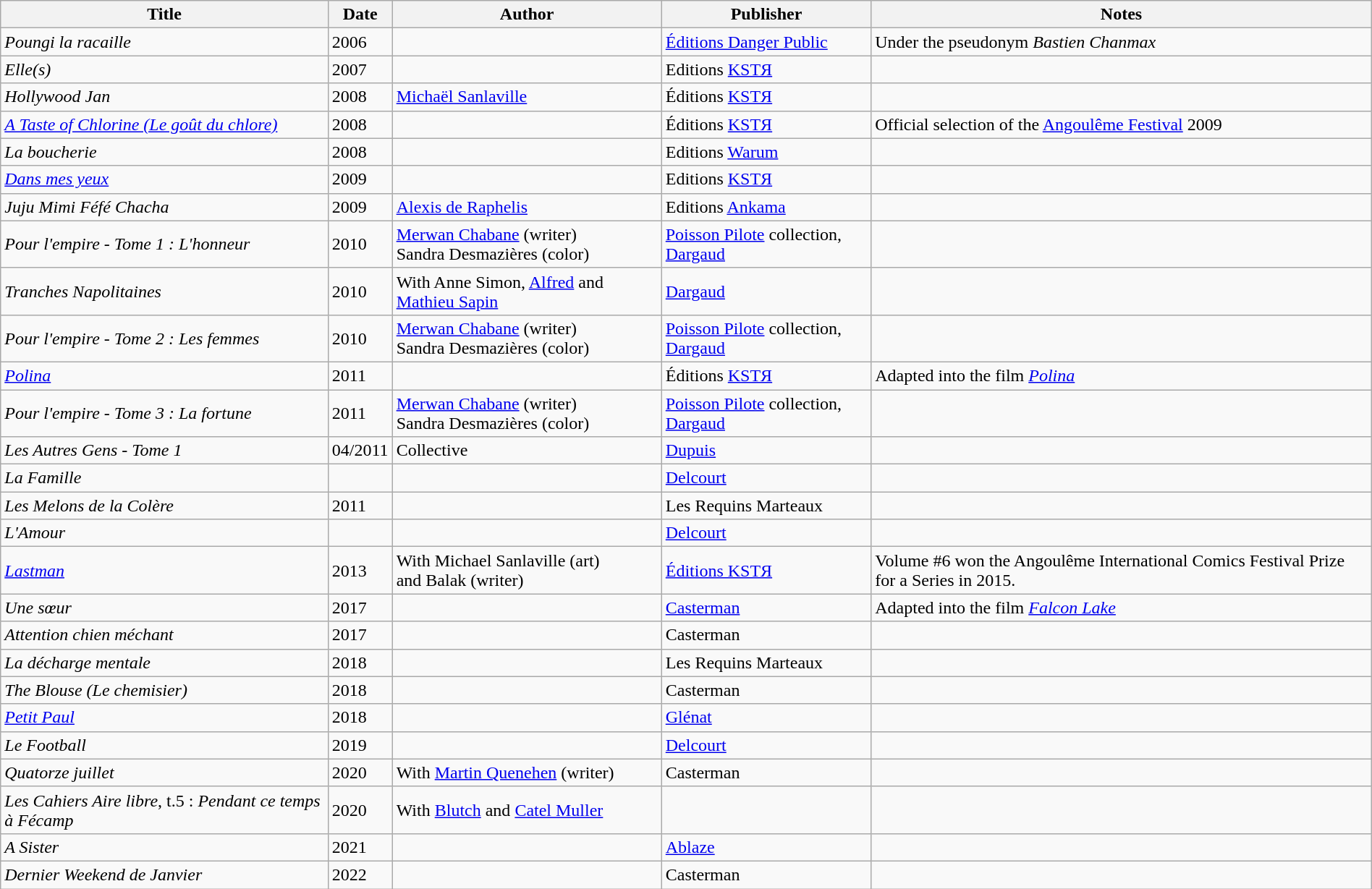<table class="wikitable" id="noveltable" border="1" style="margin:1em auto;">
<tr>
<th>Title</th>
<th>Date</th>
<th>Author</th>
<th>Publisher</th>
<th>Notes</th>
</tr>
<tr>
<td><em>Poungi la racaille</em></td>
<td>2006</td>
<td></td>
<td><a href='#'>Éditions Danger Public</a></td>
<td>Under the pseudonym <em>Bastien Chanmax</em></td>
</tr>
<tr>
<td><em>Elle(s)</em></td>
<td>2007</td>
<td></td>
<td>Editions <a href='#'>KSTЯ</a></td>
<td></td>
</tr>
<tr>
<td><em>Hollywood Jan</em></td>
<td>2008</td>
<td><a href='#'>Michaël Sanlaville</a></td>
<td>Éditions <a href='#'>KSTЯ</a></td>
<td></td>
</tr>
<tr>
<td><em><a href='#'>A Taste of Chlorine (Le goût du chlore)</a></em></td>
<td>2008</td>
<td></td>
<td>Éditions <a href='#'>KSTЯ</a></td>
<td>Official selection of the <a href='#'>Angoulême Festival</a> 2009</td>
</tr>
<tr>
<td><em>La boucherie</em></td>
<td>2008</td>
<td></td>
<td>Editions <a href='#'>Warum</a></td>
<td></td>
</tr>
<tr>
<td><em><a href='#'>Dans mes yeux</a></em></td>
<td>2009</td>
<td></td>
<td>Editions <a href='#'>KSTЯ</a></td>
<td></td>
</tr>
<tr>
<td><em>Juju Mimi Féfé Chacha</em></td>
<td>2009</td>
<td><a href='#'>Alexis de Raphelis</a></td>
<td>Editions <a href='#'>Ankama</a></td>
<td></td>
</tr>
<tr>
<td><em>Pour l'empire - Tome 1 : L'honneur</em></td>
<td>2010</td>
<td><a href='#'>Merwan Chabane</a> (writer)<br>Sandra Desmazières (color)</td>
<td><a href='#'>Poisson Pilote</a> collection, <a href='#'>Dargaud</a></td>
<td></td>
</tr>
<tr>
<td><em>Tranches Napolitaines</em></td>
<td>2010</td>
<td>With Anne Simon, <a href='#'>Alfred</a> and <a href='#'>Mathieu Sapin</a></td>
<td><a href='#'>Dargaud</a></td>
<td></td>
</tr>
<tr>
<td><em>Pour l'empire - Tome 2 : Les femmes</em></td>
<td>2010</td>
<td><a href='#'>Merwan Chabane</a> (writer)<br>Sandra Desmazières (color)</td>
<td><a href='#'>Poisson Pilote</a> collection, <a href='#'>Dargaud</a></td>
<td></td>
</tr>
<tr>
<td><em><a href='#'>Polina</a></em></td>
<td>2011</td>
<td></td>
<td>Éditions <a href='#'>KSTЯ</a></td>
<td>Adapted into the film <em><a href='#'>Polina</a></em></td>
</tr>
<tr>
<td><em>Pour l'empire - Tome 3 : La fortune</em></td>
<td>2011</td>
<td><a href='#'>Merwan Chabane</a> (writer)<br>Sandra Desmazières (color)</td>
<td><a href='#'>Poisson Pilote</a> collection, <a href='#'>Dargaud</a></td>
<td></td>
</tr>
<tr>
<td><em>Les Autres Gens - Tome 1</em></td>
<td>04/2011</td>
<td>Collective</td>
<td><a href='#'>Dupuis</a></td>
<td></td>
</tr>
<tr>
<td><em>La Famille</em></td>
<td></td>
<td></td>
<td><a href='#'>Delcourt</a></td>
<td></td>
</tr>
<tr>
<td><em>Les Melons de la Colère</em></td>
<td>2011</td>
<td></td>
<td>Les Requins Marteaux</td>
<td></td>
</tr>
<tr>
<td><em>L'Amour</em></td>
<td></td>
<td></td>
<td><a href='#'>Delcourt</a></td>
<td></td>
</tr>
<tr>
<td><em><a href='#'>Lastman</a></em></td>
<td>2013</td>
<td>With Michael Sanlaville (art)<br>and Balak (writer)</td>
<td><a href='#'>Éditions KSTЯ</a></td>
<td>Volume #6 won the Angoulême International Comics Festival Prize for a Series in 2015.</td>
</tr>
<tr>
<td><em>Une sœur</em></td>
<td>2017</td>
<td></td>
<td><a href='#'>Casterman</a></td>
<td>Adapted into the film <em><a href='#'>Falcon Lake</a></em></td>
</tr>
<tr>
<td><em>Attention chien méchant</em></td>
<td>2017</td>
<td></td>
<td>Casterman</td>
<td></td>
</tr>
<tr>
<td><em>La décharge mentale</em></td>
<td>2018</td>
<td></td>
<td>Les Requins Marteaux</td>
<td></td>
</tr>
<tr>
<td><em>The Blouse (Le chemisier)</em></td>
<td>2018</td>
<td></td>
<td>Casterman</td>
<td></td>
</tr>
<tr>
<td><em><a href='#'>Petit Paul</a></em></td>
<td>2018</td>
<td></td>
<td><a href='#'>Glénat</a></td>
<td></td>
</tr>
<tr>
<td><em>Le Football</em></td>
<td>2019</td>
<td></td>
<td><a href='#'>Delcourt</a></td>
<td></td>
</tr>
<tr>
<td><em>Quatorze juillet</em></td>
<td>2020</td>
<td>With <a href='#'>Martin Quenehen</a> (writer)</td>
<td>Casterman</td>
<td></td>
</tr>
<tr>
<td><em>Les Cahiers Aire libre</em>, t.5 : <em>Pendant ce temps à Fécamp</em></td>
<td>2020</td>
<td>With <a href='#'>Blutch</a> and <a href='#'>Catel Muller</a></td>
<td></td>
<td></td>
</tr>
<tr>
<td><em>A Sister</em></td>
<td>2021</td>
<td></td>
<td><a href='#'>Ablaze</a></td>
<td></td>
</tr>
<tr>
<td><em>Dernier Weekend de Janvier</em></td>
<td>2022</td>
<td></td>
<td>Casterman</td>
<td></td>
</tr>
</table>
